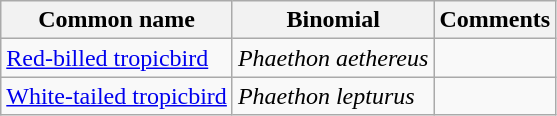<table class="wikitable">
<tr>
<th>Common name</th>
<th>Binomial</th>
<th>Comments</th>
</tr>
<tr>
<td><a href='#'>Red-billed tropicbird</a></td>
<td><em>Phaethon aethereus</em></td>
<td></td>
</tr>
<tr>
<td><a href='#'>White-tailed tropicbird</a></td>
<td><em>Phaethon lepturus</em></td>
<td></td>
</tr>
</table>
